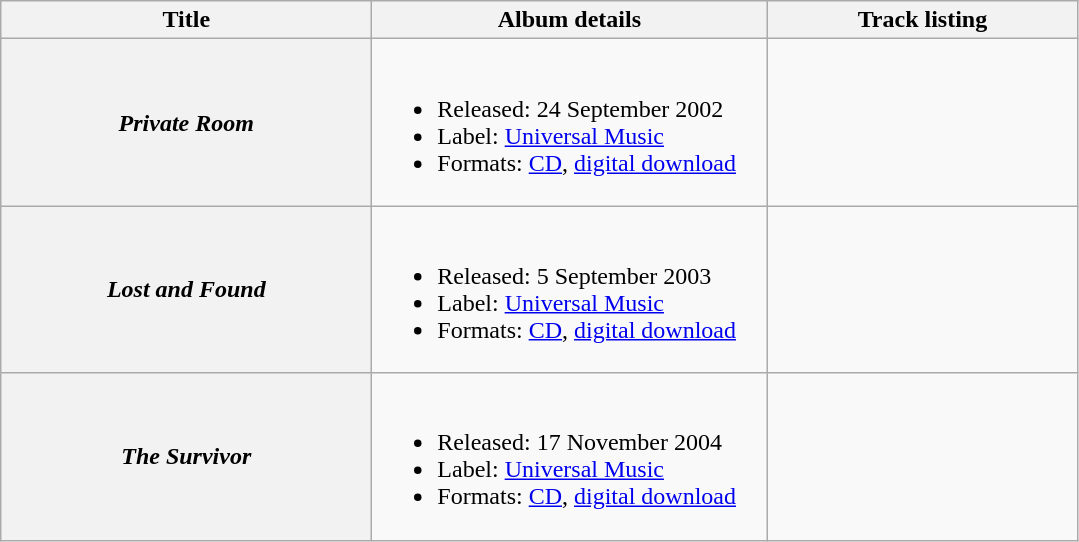<table class="wikitable plainrowheaders" style="text-align:center;">
<tr>
<th style="width:15em;">Title</th>
<th style="width:16em;">Album details</th>
<th style="width:200px;">Track listing</th>
</tr>
<tr>
<th scope="row"><em>Private Room</em></th>
<td align="left"><br><ul><li>Released: 24 September 2002</li><li>Label: <a href='#'>Universal Music</a></li><li>Formats: <a href='#'>CD</a>, <a href='#'>digital download</a></li></ul></td>
<td align="center"></td>
</tr>
<tr>
<th scope="row"><em>Lost and Found</em></th>
<td align="left"><br><ul><li>Released: 5 September 2003</li><li>Label: <a href='#'>Universal Music</a></li><li>Formats: <a href='#'>CD</a>, <a href='#'>digital download</a></li></ul></td>
<td align="center"></td>
</tr>
<tr>
<th scope="row"><em>The Survivor</em></th>
<td align="left"><br><ul><li>Released: 17 November 2004</li><li>Label: <a href='#'>Universal Music</a></li><li>Formats: <a href='#'>CD</a>, <a href='#'>digital download</a></li></ul></td>
<td align="center"></td>
</tr>
</table>
